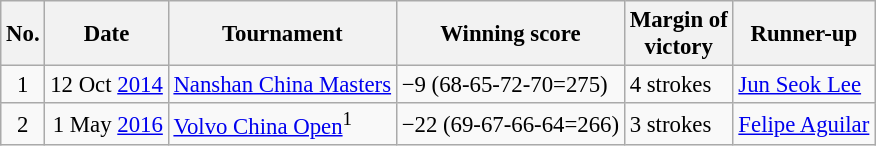<table class="wikitable" style="font-size:95%;">
<tr>
<th>No.</th>
<th>Date</th>
<th>Tournament</th>
<th>Winning score</th>
<th>Margin of<br>victory</th>
<th>Runner-up</th>
</tr>
<tr>
<td align=center>1</td>
<td align=right>12 Oct <a href='#'>2014</a></td>
<td><a href='#'>Nanshan China Masters</a></td>
<td>−9 (68-65-72-70=275)</td>
<td>4 strokes</td>
<td> <a href='#'>Jun Seok Lee</a></td>
</tr>
<tr>
<td align=center>2</td>
<td align=right>1 May <a href='#'>2016</a></td>
<td><a href='#'>Volvo China Open</a><sup>1</sup></td>
<td>−22 (69-67-66-64=266)</td>
<td>3 strokes</td>
<td> <a href='#'>Felipe Aguilar</a></td>
</tr>
</table>
